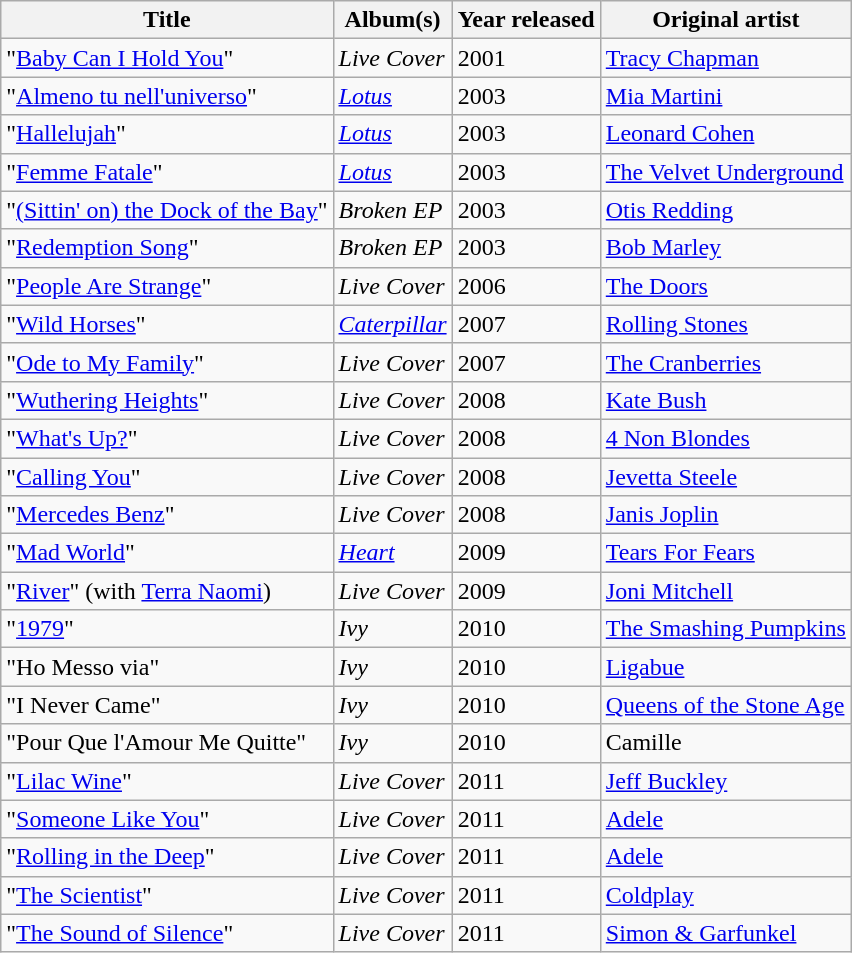<table class="wikitable sortable">
<tr>
<th>Title</th>
<th>Album(s)</th>
<th>Year released</th>
<th>Original artist</th>
</tr>
<tr>
<td>"<a href='#'>Baby Can I Hold You</a>"</td>
<td><em>Live Cover</em></td>
<td>2001</td>
<td><a href='#'>Tracy Chapman</a></td>
</tr>
<tr>
<td>"<a href='#'>Almeno tu nell'universo</a>"</td>
<td><em><a href='#'>Lotus</a></em></td>
<td>2003</td>
<td><a href='#'>Mia Martini</a></td>
</tr>
<tr>
<td>"<a href='#'>Hallelujah</a>"</td>
<td><em><a href='#'>Lotus</a></em></td>
<td>2003</td>
<td><a href='#'>Leonard Cohen</a></td>
</tr>
<tr>
<td>"<a href='#'>Femme Fatale</a>"</td>
<td><em><a href='#'>Lotus</a></em></td>
<td>2003</td>
<td><a href='#'>The Velvet Underground</a></td>
</tr>
<tr>
<td>"<a href='#'>(Sittin' on) the Dock of the Bay</a>"</td>
<td><em>Broken EP</em></td>
<td>2003</td>
<td><a href='#'>Otis Redding</a></td>
</tr>
<tr>
<td>"<a href='#'>Redemption Song</a>"</td>
<td><em>Broken EP</em></td>
<td>2003</td>
<td><a href='#'>Bob Marley</a></td>
</tr>
<tr>
<td>"<a href='#'>People Are Strange</a>"</td>
<td><em>Live Cover</em></td>
<td>2006</td>
<td><a href='#'>The Doors</a></td>
</tr>
<tr>
<td>"<a href='#'>Wild Horses</a>"</td>
<td><em><a href='#'>Caterpillar</a></em></td>
<td>2007</td>
<td><a href='#'>Rolling Stones</a></td>
</tr>
<tr>
<td>"<a href='#'>Ode to My Family</a>"</td>
<td><em>Live Cover</em></td>
<td>2007</td>
<td><a href='#'>The Cranberries</a></td>
</tr>
<tr>
<td>"<a href='#'>Wuthering Heights</a>"</td>
<td><em>Live Cover</em></td>
<td>2008</td>
<td><a href='#'>Kate Bush</a></td>
</tr>
<tr>
<td>"<a href='#'>What's Up?</a>"</td>
<td><em>Live Cover</em></td>
<td>2008</td>
<td><a href='#'>4 Non Blondes</a></td>
</tr>
<tr>
<td>"<a href='#'>Calling You</a>"</td>
<td><em>Live Cover</em></td>
<td>2008</td>
<td><a href='#'>Jevetta Steele</a></td>
</tr>
<tr>
<td>"<a href='#'>Mercedes Benz</a>"</td>
<td><em>Live Cover</em></td>
<td>2008</td>
<td><a href='#'>Janis Joplin</a></td>
</tr>
<tr>
<td>"<a href='#'>Mad World</a>"</td>
<td><em><a href='#'>Heart</a></em></td>
<td>2009</td>
<td><a href='#'>Tears For Fears</a></td>
</tr>
<tr>
<td>"<a href='#'>River</a>" (with <a href='#'>Terra Naomi</a>)</td>
<td><em>Live Cover</em></td>
<td>2009</td>
<td><a href='#'>Joni Mitchell</a></td>
</tr>
<tr>
<td>"<a href='#'>1979</a>"</td>
<td><em>Ivy</em></td>
<td>2010</td>
<td><a href='#'>The Smashing Pumpkins</a></td>
</tr>
<tr>
<td>"Ho Messo via"</td>
<td><em>Ivy</em></td>
<td>2010</td>
<td><a href='#'>Ligabue</a></td>
</tr>
<tr>
<td>"I Never Came"</td>
<td><em>Ivy</em></td>
<td>2010</td>
<td><a href='#'>Queens of the Stone Age</a></td>
</tr>
<tr>
<td>"Pour Que l'Amour Me Quitte"</td>
<td><em>Ivy</em></td>
<td>2010</td>
<td>Camille</td>
</tr>
<tr>
<td>"<a href='#'>Lilac Wine</a>"</td>
<td><em>Live Cover</em></td>
<td>2011</td>
<td><a href='#'>Jeff Buckley</a></td>
</tr>
<tr>
<td>"<a href='#'>Someone Like You</a>"</td>
<td><em>Live Cover</em></td>
<td>2011</td>
<td><a href='#'>Adele</a></td>
</tr>
<tr>
<td>"<a href='#'>Rolling in the Deep</a>"</td>
<td><em>Live Cover</em></td>
<td>2011</td>
<td><a href='#'>Adele</a></td>
</tr>
<tr>
<td>"<a href='#'>The Scientist</a>"</td>
<td><em>Live Cover</em></td>
<td>2011</td>
<td><a href='#'>Coldplay</a></td>
</tr>
<tr>
<td>"<a href='#'>The Sound of Silence</a>"</td>
<td><em>Live Cover</em></td>
<td>2011</td>
<td><a href='#'>Simon & Garfunkel</a></td>
</tr>
</table>
